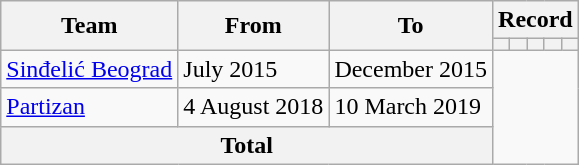<table class=wikitable style="text-align:center">
<tr>
<th rowspan=2>Team</th>
<th rowspan=2>From</th>
<th rowspan=2>To</th>
<th colspan=5>Record</th>
</tr>
<tr>
<th></th>
<th></th>
<th></th>
<th></th>
<th></th>
</tr>
<tr>
<td align=left><a href='#'>Sinđelić Beograd</a></td>
<td align=left>July 2015</td>
<td align=left>December 2015<br></td>
</tr>
<tr>
<td align=left><a href='#'>Partizan</a></td>
<td align=left>4 August 2018</td>
<td align=left>10 March 2019<br></td>
</tr>
<tr>
<th colspan=3>Total<br></th>
</tr>
</table>
